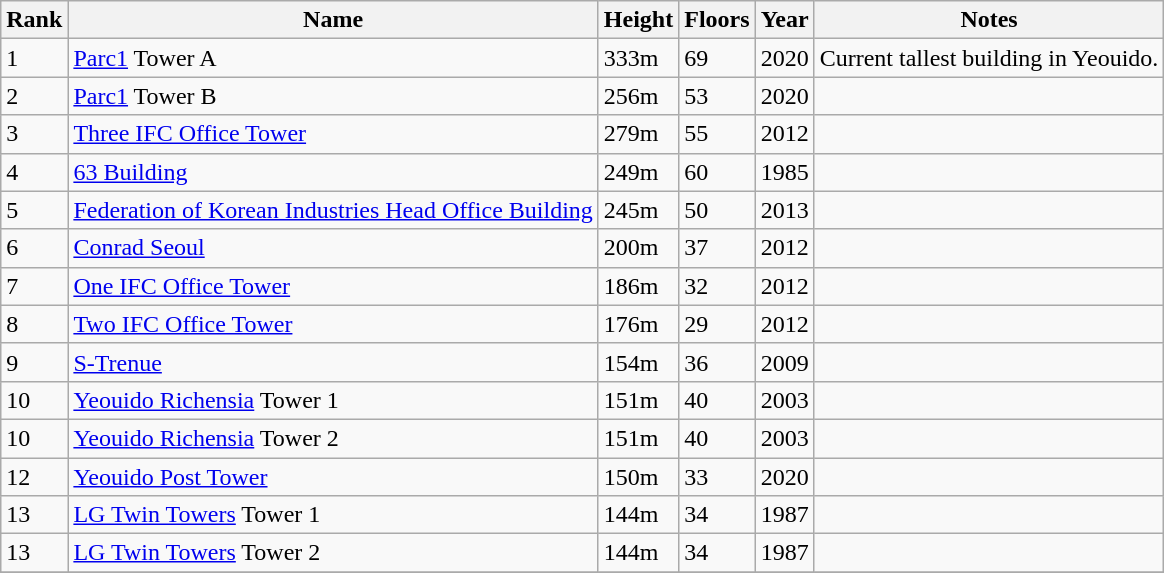<table class="wikitable sortable">
<tr>
<th>Rank</th>
<th>Name</th>
<th>Height</th>
<th>Floors</th>
<th>Year</th>
<th class="unsortable">Notes</th>
</tr>
<tr>
<td>1</td>
<td><a href='#'>Parc1</a> Tower A</td>
<td>333m</td>
<td>69</td>
<td>2020</td>
<td>Current tallest building in Yeouido.</td>
</tr>
<tr>
<td>2</td>
<td><a href='#'>Parc1</a> Tower B</td>
<td>256m</td>
<td>53</td>
<td>2020</td>
<td></td>
</tr>
<tr>
<td>3</td>
<td><a href='#'>Three IFC Office Tower</a></td>
<td>279m</td>
<td>55</td>
<td>2012</td>
<td></td>
</tr>
<tr>
<td>4</td>
<td><a href='#'>63 Building</a></td>
<td>249m</td>
<td>60</td>
<td>1985</td>
<td></td>
</tr>
<tr>
<td>5</td>
<td><a href='#'>Federation of Korean Industries Head Office Building</a></td>
<td>245m</td>
<td>50</td>
<td>2013</td>
<td></td>
</tr>
<tr>
<td>6</td>
<td><a href='#'>Conrad Seoul</a></td>
<td>200m</td>
<td>37</td>
<td>2012</td>
<td></td>
</tr>
<tr>
<td>7</td>
<td><a href='#'>One IFC Office Tower</a></td>
<td>186m</td>
<td>32</td>
<td>2012</td>
<td></td>
</tr>
<tr>
<td>8</td>
<td><a href='#'>Two IFC Office Tower</a></td>
<td>176m</td>
<td>29</td>
<td>2012</td>
<td></td>
</tr>
<tr>
<td>9</td>
<td><a href='#'>S-Trenue</a></td>
<td>154m</td>
<td>36</td>
<td>2009</td>
<td></td>
</tr>
<tr>
<td>10</td>
<td><a href='#'>Yeouido Richensia</a> Tower 1</td>
<td>151m</td>
<td>40</td>
<td>2003</td>
<td></td>
</tr>
<tr>
<td>10</td>
<td><a href='#'>Yeouido Richensia</a> Tower 2</td>
<td>151m</td>
<td>40</td>
<td>2003</td>
<td></td>
</tr>
<tr>
<td>12</td>
<td><a href='#'>Yeouido Post Tower</a></td>
<td>150m</td>
<td>33</td>
<td>2020</td>
<td></td>
</tr>
<tr>
<td>13</td>
<td><a href='#'>LG Twin Towers</a> Tower 1</td>
<td>144m</td>
<td>34</td>
<td>1987</td>
<td></td>
</tr>
<tr>
<td>13</td>
<td><a href='#'>LG Twin Towers</a> Tower 2</td>
<td>144m</td>
<td>34</td>
<td>1987</td>
<td></td>
</tr>
<tr>
</tr>
</table>
